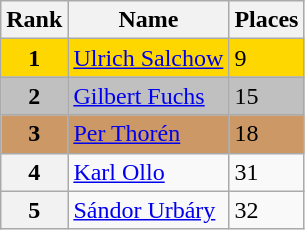<table class="wikitable">
<tr>
<th>Rank</th>
<th>Name</th>
<th>Places</th>
</tr>
<tr bgcolor="gold">
<td align="center"><strong>1</strong></td>
<td> <a href='#'>Ulrich Salchow</a></td>
<td>9</td>
</tr>
<tr bgcolor="silver">
<td align="center"><strong>2</strong></td>
<td> <a href='#'>Gilbert Fuchs</a></td>
<td>15</td>
</tr>
<tr bgcolor="cc9966">
<td align="center"><strong>3</strong></td>
<td> <a href='#'>Per Thorén</a></td>
<td>18</td>
</tr>
<tr>
<th>4</th>
<td> <a href='#'>Karl Ollo</a></td>
<td>31</td>
</tr>
<tr>
<th>5</th>
<td> <a href='#'>Sándor Urbáry</a></td>
<td>32</td>
</tr>
</table>
